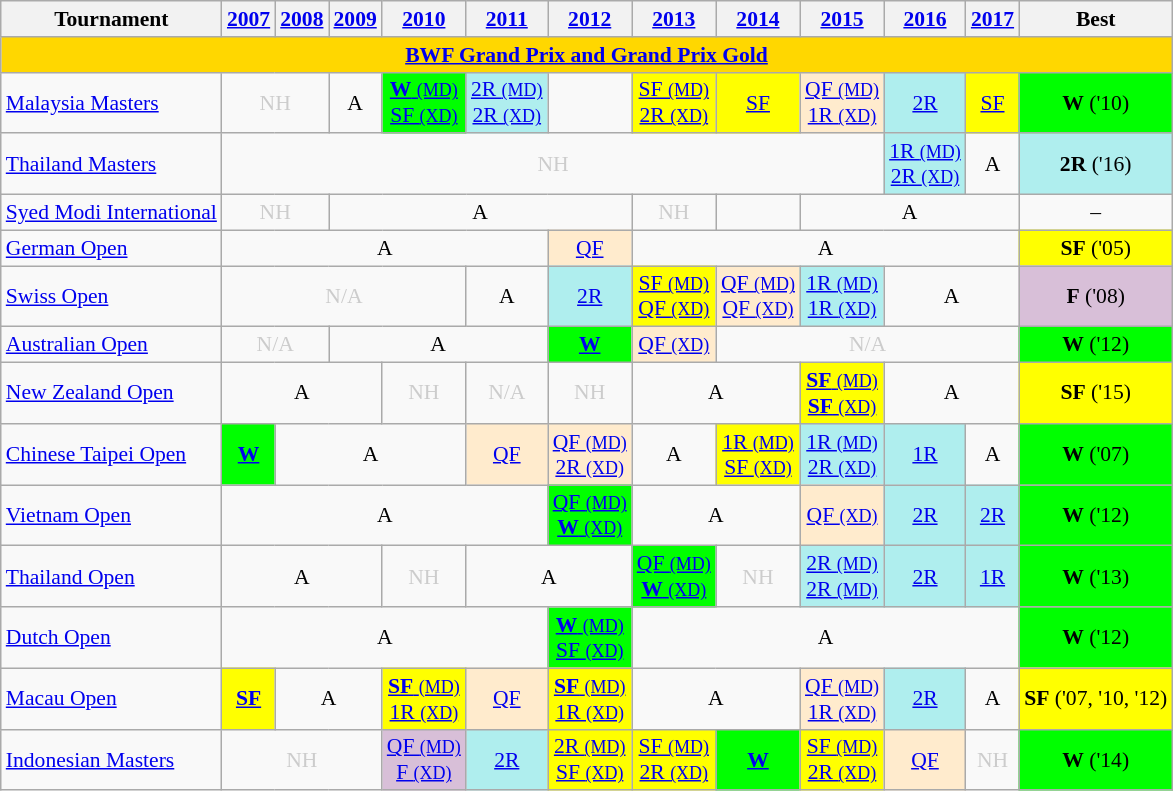<table class="wikitable" style="font-size: 90%; text-align:center">
<tr>
<th>Tournament</th>
<th><a href='#'>2007</a></th>
<th><a href='#'>2008</a></th>
<th><a href='#'>2009</a></th>
<th><a href='#'>2010</a></th>
<th><a href='#'>2011</a></th>
<th><a href='#'>2012</a></th>
<th><a href='#'>2013</a></th>
<th><a href='#'>2014</a></th>
<th><a href='#'>2015</a></th>
<th><a href='#'>2016</a></th>
<th><a href='#'>2017</a></th>
<th>Best</th>
</tr>
<tr bgcolor=FFD700>
<td colspan="13" align=center><strong><a href='#'>BWF Grand Prix and Grand Prix Gold</a></strong></td>
</tr>
<tr>
<td align=left><a href='#'>Malaysia Masters</a></td>
<td colspan="2" style=color:#ccc>NH</td>
<td>A</td>
<td bgcolor=00FF00><a href='#'><strong>W</strong> <small>(MD)</small></a><br><a href='#'>SF <small>(XD)</small></a></td>
<td bgcolor=AFEEEE><a href='#'>2R <small>(MD)</small></a><br><a href='#'>2R <small>(XD)</small></a></td>
<td></td>
<td bgcolor=FFFF00><a href='#'>SF <small>(MD)</small></a><br><a href='#'>2R <small>(XD)</small></a></td>
<td bgcolor=FFFF00><a href='#'>SF</a></td>
<td bgcolor=FFEBCD><a href='#'>QF <small>(MD)</small></a><br><a href='#'>1R <small>(XD)</small></a></td>
<td bgcolor=AFEEEE><a href='#'>2R</a></td>
<td bgcolor=FFFF00><a href='#'>SF</a></td>
<td bgcolor=00FF00><strong>W</strong> ('10)</td>
</tr>
<tr>
<td align=left><a href='#'>Thailand Masters</a></td>
<td colspan="9" style=color:#ccc>NH</td>
<td bgcolor=AFEEEE><a href='#'>1R <small>(MD)</small></a><br><a href='#'>2R <small>(XD)</small></a></td>
<td>A</td>
<td bgcolor=AFEEEE><strong>2R</strong> ('16)</td>
</tr>
<tr>
<td align=left><a href='#'>Syed Modi International</a></td>
<td colspan="2" style=color:#ccc>NH</td>
<td colspan="4">A</td>
<td style=color:#ccc>NH</td>
<td><a href='#'></a></td>
<td colspan="3">A</td>
<td>–</td>
</tr>
<tr>
<td align=left><a href='#'>German Open</a></td>
<td colspan="5">A</td>
<td bgcolor=FFEBCD><a href='#'>QF</a></td>
<td colspan="5">A</td>
<td bgcolor=FFFF00><strong>SF</strong> ('05)</td>
</tr>
<tr>
<td align=left><a href='#'>Swiss Open</a></td>
<td colspan="4" style=color:#ccc>N/A</td>
<td>A</td>
<td bgcolor=AFEEEE><a href='#'>2R</a></td>
<td bgcolor=FFFF00><a href='#'>SF <small>(MD)</small></a><br><a href='#'>QF <small>(XD)</small></a></td>
<td bgcolor=FFEBCD><a href='#'>QF <small>(MD)</small></a><br><a href='#'>QF <small>(XD)</small></a></td>
<td bgcolor=AFEEEE><a href='#'>1R <small>(MD)</small></a><br><a href='#'>1R <small>(XD)</small></a></td>
<td colspan="2">A</td>
<td bgcolor=D8BFD8><strong>F</strong> ('08)</td>
</tr>
<tr>
<td align=left><a href='#'>Australian Open</a></td>
<td colspan="2" style=color:#ccc>N/A</td>
<td colspan="3">A</td>
<td bgcolor=00FF00><a href='#'><strong>W</strong></a></td>
<td bgcolor=FFEBCD><a href='#'>QF <small>(XD)</small></a></td>
<td colspan="4" style=color:#ccc>N/A</td>
<td bgcolor=00FF00><strong>W</strong> ('12)</td>
</tr>
<tr>
<td align=left><a href='#'>New Zealand Open</a></td>
<td colspan="3">A</td>
<td style=color:#ccc>NH</td>
<td style=color:#ccc>N/A</td>
<td style=color:#ccc>NH</td>
<td colspan="2">A</td>
<td bgcolor=FFFF00><a href='#'><strong>SF</strong> <small>(MD)</small></a><br><a href='#'><strong>SF</strong> <small>(XD)</small></a></td>
<td colspan="2">A</td>
<td bgcolor=FFFF00><strong>SF</strong> ('15)</td>
</tr>
<tr>
<td align=left><a href='#'>Chinese Taipei Open</a></td>
<td bgcolor=00FF00><a href='#'><strong>W</strong></a></td>
<td colspan="3">A</td>
<td bgcolor=FFEBCD><a href='#'>QF</a></td>
<td bgcolor=FFEBCD><a href='#'>QF <small>(MD)</small></a><br><a href='#'>2R <small>(XD)</small></a></td>
<td>A</td>
<td bgcolor=FFFF00><a href='#'>1R <small>(MD)</small></a><br><a href='#'>SF <small>(XD)</small></a></td>
<td bgcolor=AFEEEE><a href='#'>1R <small>(MD)</small></a><br><a href='#'>2R <small>(XD)</small></a></td>
<td bgcolor=AFEEEE><a href='#'>1R</a></td>
<td>A</td>
<td bgcolor=00FF00><strong>W</strong> ('07)</td>
</tr>
<tr>
<td align=left><a href='#'>Vietnam Open</a></td>
<td colspan="5">A</td>
<td bgcolor=00FF00><a href='#'>QF <small>(MD)</small></a><br> <a href='#'><strong>W</strong> <small>(XD)</small></a></td>
<td colspan="2">A</td>
<td bgcolor=FFEBCD><a href='#'>QF <small>(XD)</small></a></td>
<td bgcolor=AFEEEE><a href='#'>2R</a></td>
<td bgcolor=AFEEEE><a href='#'>2R</a></td>
<td bgcolor=00FF00><strong>W</strong> ('12)</td>
</tr>
<tr>
<td align=left><a href='#'>Thailand Open</a></td>
<td colspan="3">A</td>
<td style=color:#ccc>NH</td>
<td colspan="2">A</td>
<td bgcolor=00FF00><a href='#'>QF <small>(MD)</small></a><br><a href='#'><strong>W</strong> <small>(XD)</small></a></td>
<td style=color:#ccc>NH</td>
<td bgcolor=AFEEEE><a href='#'>2R <small>(MD)</small></a><br><a href='#'>2R <small>(MD)</small></a></td>
<td bgcolor=AFEEEE><a href='#'>2R</a></td>
<td bgcolor=AFEEEE><a href='#'>1R</a></td>
<td bgcolor=00FF00><strong>W</strong> ('13)</td>
</tr>
<tr>
<td align=left><a href='#'>Dutch Open</a></td>
<td colspan="5">A</td>
<td bgcolor=00FF00><a href='#'><strong>W</strong> <small>(MD)</small></a><br> <a href='#'>SF <small>(XD)</small></a></td>
<td colspan="5">A</td>
<td bgcolor=00FF00><strong>W</strong> ('12)</td>
</tr>
<tr>
<td align=left><a href='#'>Macau Open</a></td>
<td bgcolor=FFFF00><a href='#'><strong>SF</strong></a></td>
<td colspan="2">A</td>
<td bgcolor=FFFF00><a href='#'><strong>SF</strong> <small>(MD)</small></a><br><a href='#'>1R <small>(XD)</small></a></td>
<td bgcolor=FFEBCD><a href='#'>QF</a></td>
<td bgcolor=FFFF00><a href='#'><strong>SF</strong> <small>(MD)</small></a><br><a href='#'>1R <small>(XD)</small></a></td>
<td colspan="2">A</td>
<td bgcolor=FFEBCD><a href='#'>QF <small>(MD)</small></a><br><a href='#'>1R <small>(XD)</small></a></td>
<td bgcolor=AFEEEE><a href='#'>2R</a></td>
<td>A</td>
<td bgcolor=FFFF00><strong>SF</strong> ('07, '10, '12)</td>
</tr>
<tr>
<td align=left><a href='#'>Indonesian Masters</a></td>
<td colspan="3" style=color:#ccc>NH</td>
<td bgcolor=D8BFD8><a href='#'>QF <small>(MD)</small></a> <br> <a href='#'>F <small>(XD)</small></a></td>
<td bgcolor=AFEEEE><a href='#'>2R</a></td>
<td bgcolor=FFFF00><a href='#'>2R <small>(MD)</small></a><br> <a href='#'>SF <small>(XD)</small></a></td>
<td bgcolor=FFFF00><a href='#'>SF <small>(MD)</small></a><br> <a href='#'>2R <small>(XD)</small></a></td>
<td bgcolor=00FF00><a href='#'><strong>W</strong></a></td>
<td bgcolor=FFFF00><a href='#'>SF <small>(MD)</small></a><br> <a href='#'>2R <small>(XD)</small></a></td>
<td bgcolor=FFEBCD><a href='#'>QF</a></td>
<td style=color:#ccc>NH</td>
<td bgcolor=00FF00><strong>W</strong> ('14)</td>
</tr>
</table>
